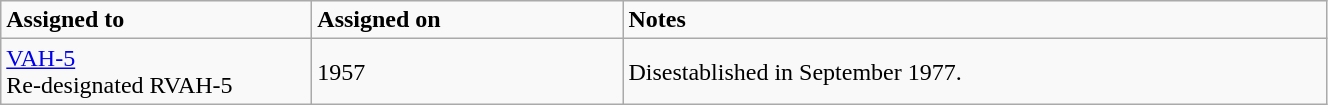<table class="wikitable" style="width: 70%;">
<tr>
<td style="width: 200px;"><strong>Assigned to</strong></td>
<td style="width: 200px;"><strong>Assigned on</strong></td>
<td><strong>Notes</strong></td>
</tr>
<tr>
<td><a href='#'>VAH-5</a><br>Re-designated RVAH-5</td>
<td>1957</td>
<td>Disestablished in September 1977.</td>
</tr>
</table>
